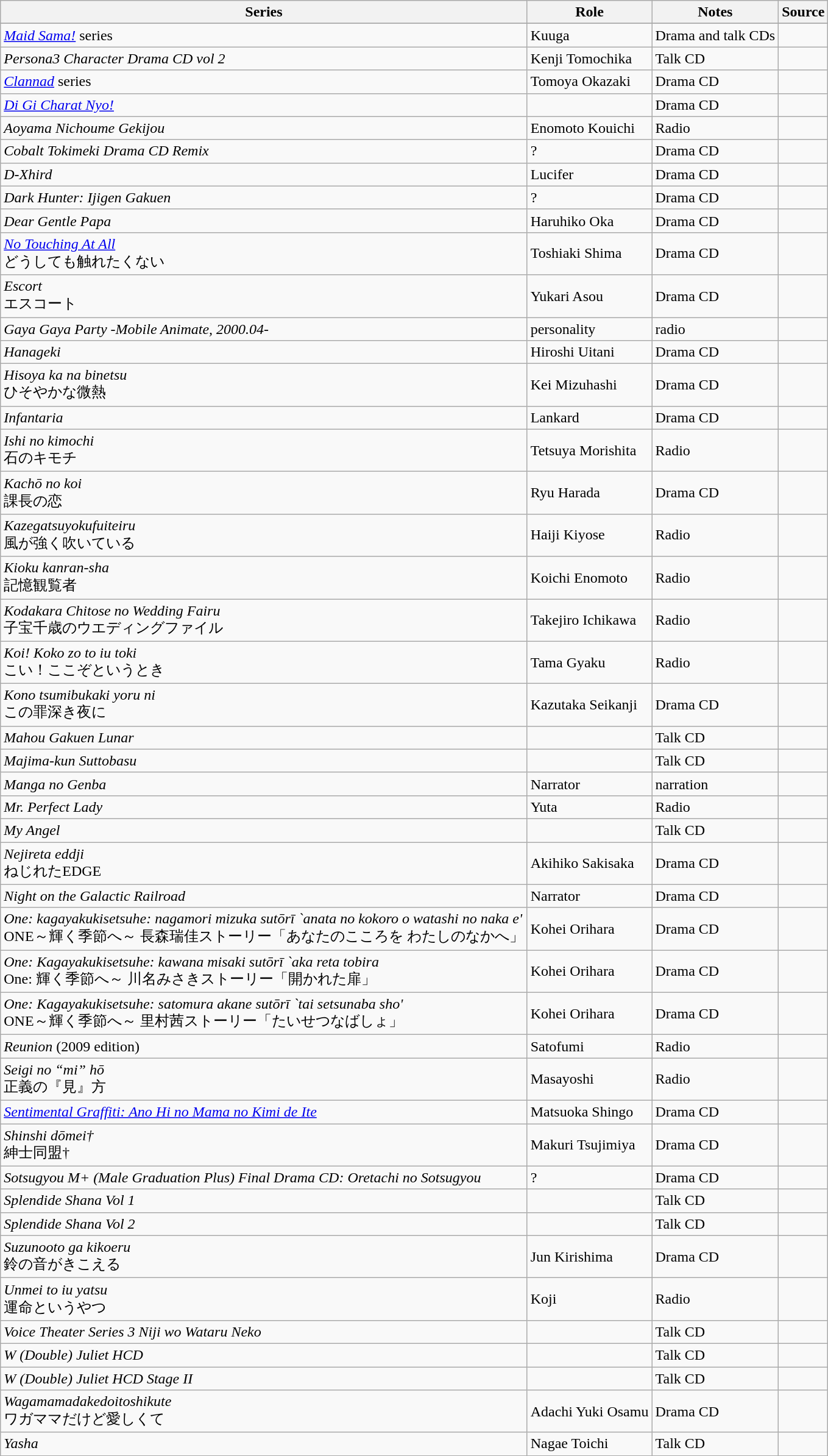<table class="wikitable sortable plainrowheaders">
<tr>
<th>Series</th>
<th>Role</th>
<th class="unsortable">Notes</th>
<th class="unsortable">Source</th>
</tr>
<tr>
</tr>
<tr>
<td><em><a href='#'>Maid Sama!</a></em> series</td>
<td>Kuuga</td>
<td>Drama and talk CDs</td>
<td></td>
</tr>
<tr>
<td><em>Persona3 Character Drama CD vol 2</em></td>
<td>Kenji Tomochika</td>
<td>Talk CD</td>
<td></td>
</tr>
<tr>
<td><em><a href='#'>Clannad</a></em> series</td>
<td>Tomoya Okazaki</td>
<td>Drama CD</td>
<td></td>
</tr>
<tr>
<td><em><a href='#'>Di Gi Charat Nyo!</a></em></td>
<td></td>
<td>Drama CD</td>
<td></td>
</tr>
<tr>
<td><em>Aoyama Nichoume Gekijou</em></td>
<td>Enomoto Kouichi</td>
<td>Radio</td>
<td></td>
</tr>
<tr>
<td><em>Cobalt Tokimeki Drama CD Remix</em></td>
<td>?</td>
<td>Drama CD</td>
<td></td>
</tr>
<tr>
<td><em>D-Xhird</em></td>
<td>Lucifer</td>
<td>Drama CD</td>
<td></td>
</tr>
<tr>
<td><em>Dark Hunter: Ijigen Gakuen</em></td>
<td>?</td>
<td>Drama CD</td>
<td></td>
</tr>
<tr>
<td><em>Dear Gentle Papa</em></td>
<td>Haruhiko Oka</td>
<td>Drama CD</td>
<td></td>
</tr>
<tr>
<td><em><a href='#'>No Touching At All</a></em><br>どうしても触れたくない</td>
<td>Toshiaki Shima</td>
<td>Drama CD</td>
<td></td>
</tr>
<tr>
<td><em>Escort</em><br>エスコート</td>
<td>Yukari Asou</td>
<td>Drama CD</td>
<td></td>
</tr>
<tr>
<td><em>Gaya Gaya Party -Mobile Animate, 2000.04-</em></td>
<td>personality</td>
<td>radio</td>
<td></td>
</tr>
<tr>
<td><em>Hanageki</em></td>
<td>Hiroshi Uitani</td>
<td>Drama CD</td>
<td></td>
</tr>
<tr>
<td><em>Hisoya ka na binetsu</em><br>ひそやかな微熱</td>
<td>Kei Mizuhashi</td>
<td>Drama CD</td>
<td></td>
</tr>
<tr>
<td><em>Infantaria</em></td>
<td>Lankard</td>
<td>Drama CD</td>
<td></td>
</tr>
<tr>
<td><em>Ishi no kimochi</em><br>石のキモチ</td>
<td>Tetsuya Morishita</td>
<td>Radio</td>
<td></td>
</tr>
<tr>
<td><em>Kachō no koi</em><br>課長の恋</td>
<td>Ryu Harada</td>
<td>Drama CD</td>
<td></td>
</tr>
<tr>
<td><em>Kazegatsuyokufuiteiru</em><br>風が強く吹いている</td>
<td>Haiji Kiyose</td>
<td>Radio</td>
<td></td>
</tr>
<tr>
<td><em>Kioku kanran-sha</em><br>記憶観覧者</td>
<td>Koichi Enomoto</td>
<td>Radio</td>
<td></td>
</tr>
<tr>
<td><em>Kodakara Chitose no Wedding Fairu</em><br>子宝千歳のウエディングファイル</td>
<td>Takejiro Ichikawa</td>
<td>Radio</td>
<td></td>
</tr>
<tr>
<td><em>Koi! Koko zo to iu toki</em><br>こい！ここぞというとき</td>
<td>Tama Gyaku</td>
<td>Radio</td>
<td></td>
</tr>
<tr>
<td><em>Kono tsumibukaki yoru ni</em><br>この罪深き夜に</td>
<td>Kazutaka Seikanji</td>
<td>Drama CD</td>
<td></td>
</tr>
<tr>
<td><em>Mahou Gakuen Lunar</em></td>
<td></td>
<td>Talk CD</td>
<td></td>
</tr>
<tr>
<td><em>Majima-kun Suttobasu</em></td>
<td></td>
<td>Talk CD</td>
<td></td>
</tr>
<tr>
<td><em>Manga no Genba</em></td>
<td>Narrator</td>
<td>narration</td>
<td></td>
</tr>
<tr>
<td><em>Mr. Perfect Lady</em></td>
<td>Yuta</td>
<td>Radio</td>
<td></td>
</tr>
<tr>
<td><em>My Angel</em></td>
<td></td>
<td>Talk CD</td>
<td></td>
</tr>
<tr>
<td><em>Nejireta eddji</em><br>ねじれたEDGE</td>
<td>Akihiko Sakisaka</td>
<td>Drama CD</td>
<td></td>
</tr>
<tr>
<td><em>Night on the Galactic Railroad</em></td>
<td>Narrator</td>
<td>Drama CD</td>
<td></td>
</tr>
<tr>
<td><em>One: kagayakukisetsuhe:  nagamori mizuka sutōrī `anata no kokoro o watashi no naka e' </em><br>ONE～輝く季節へ～ 長森瑞佳ストーリー「あなたのこころを わたしのなかへ」</td>
<td>Kohei Orihara</td>
<td>Drama CD</td>
<td></td>
</tr>
<tr>
<td><em>One: Kagayakukisetsuhe: kawana misaki sutōrī `aka reta tobira </em><br>One: 輝く季節へ～ 川名みさきストーリー「開かれた扉」</td>
<td>Kohei Orihara</td>
<td>Drama CD</td>
<td></td>
</tr>
<tr>
<td><em>One: Kagayakukisetsuhe: satomura akane sutōrī `tai setsunaba sho' </em><br>ONE～輝く季節へ～ 里村茜ストーリー「たいせつなばしょ」</td>
<td>Kohei Orihara</td>
<td>Drama CD</td>
<td></td>
</tr>
<tr>
<td><em>Reunion</em> (2009 edition)</td>
<td>Satofumi</td>
<td>Radio</td>
<td></td>
</tr>
<tr>
<td><em>Seigi no “mi” hō</em><br>正義の『見』方</td>
<td>Masayoshi</td>
<td>Radio</td>
<td></td>
</tr>
<tr>
<td><em><a href='#'>Sentimental Graffiti: Ano Hi no Mama no Kimi de Ite</a></em></td>
<td>Matsuoka Shingo</td>
<td>Drama CD</td>
<td></td>
</tr>
<tr>
<td><em>Shinshi dōmei†</em><br>紳士同盟†</td>
<td>Makuri Tsujimiya</td>
<td>Drama CD</td>
<td></td>
</tr>
<tr>
<td><em>Sotsugyou M+ (Male Graduation Plus) Final Drama CD: Oretachi no Sotsugyou</em></td>
<td>?</td>
<td>Drama CD</td>
<td></td>
</tr>
<tr>
<td><em>Splendide Shana Vol 1</em></td>
<td></td>
<td>Talk CD</td>
<td></td>
</tr>
<tr>
<td><em>Splendide Shana Vol 2</em></td>
<td></td>
<td>Talk CD</td>
<td></td>
</tr>
<tr>
<td><em>Suzunooto ga kikoeru</em><br>鈴の音がきこえる</td>
<td>Jun Kirishima</td>
<td>Drama CD</td>
<td></td>
</tr>
<tr>
<td><em>Unmei to iu yatsu</em><br>運命というやつ</td>
<td>Koji</td>
<td>Radio</td>
<td></td>
</tr>
<tr>
<td><em>Voice Theater Series 3 Niji wo Wataru Neko</em></td>
<td></td>
<td>Talk CD</td>
<td></td>
</tr>
<tr>
<td><em>W (Double) Juliet HCD</em></td>
<td></td>
<td>Talk CD</td>
<td></td>
</tr>
<tr>
<td><em>W (Double) Juliet HCD Stage II</em></td>
<td></td>
<td>Talk CD</td>
<td></td>
</tr>
<tr>
<td><em>Wagamamadakedoitoshikute</em><br>ワガママだけど愛しくて</td>
<td>Adachi Yuki Osamu</td>
<td>Drama CD</td>
<td></td>
</tr>
<tr>
<td><em>Yasha</em></td>
<td>Nagae Toichi</td>
<td>Talk CD</td>
<td></td>
</tr>
<tr>
</tr>
</table>
